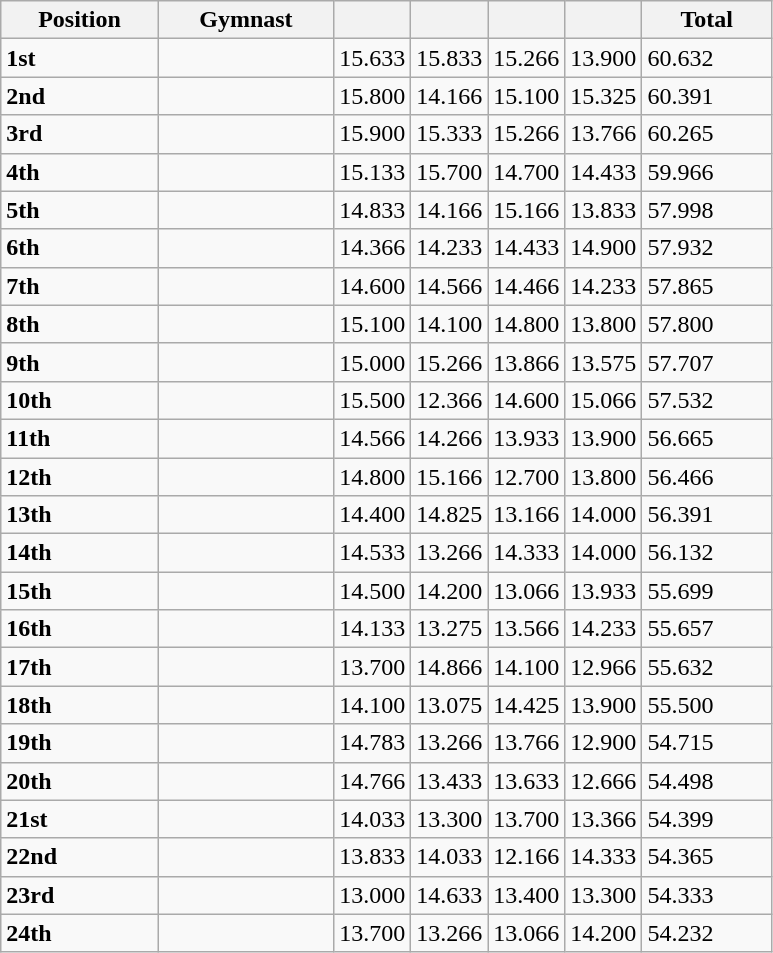<table class="wikitable sortable" style="text-align:left;">
<tr>
<th>Position</th>
<th>Gymnast</th>
<th width="10%"></th>
<th width="10%"></th>
<th width="10%"></th>
<th width="10%"></th>
<th>Total</th>
</tr>
<tr>
<td><strong>1st</strong></td>
<td></td>
<td>15.633</td>
<td>15.833</td>
<td>15.266</td>
<td>13.900</td>
<td>60.632</td>
</tr>
<tr>
<td><strong>2nd</strong></td>
<td></td>
<td>15.800</td>
<td>14.166</td>
<td>15.100</td>
<td>15.325</td>
<td>60.391</td>
</tr>
<tr>
<td><strong>3rd</strong></td>
<td></td>
<td>15.900</td>
<td>15.333</td>
<td>15.266</td>
<td>13.766</td>
<td>60.265</td>
</tr>
<tr>
<td><strong>4th</strong></td>
<td></td>
<td>15.133</td>
<td>15.700</td>
<td>14.700</td>
<td>14.433</td>
<td>59.966</td>
</tr>
<tr>
<td><strong>5th</strong></td>
<td></td>
<td>14.833</td>
<td>14.166</td>
<td>15.166</td>
<td>13.833</td>
<td>57.998</td>
</tr>
<tr>
<td><strong>6th</strong></td>
<td></td>
<td>14.366</td>
<td>14.233</td>
<td>14.433</td>
<td>14.900</td>
<td>57.932</td>
</tr>
<tr>
<td><strong>7th</strong></td>
<td></td>
<td>14.600</td>
<td>14.566</td>
<td>14.466</td>
<td>14.233</td>
<td>57.865</td>
</tr>
<tr>
<td><strong>8th</strong></td>
<td></td>
<td>15.100</td>
<td>14.100</td>
<td>14.800</td>
<td>13.800</td>
<td>57.800</td>
</tr>
<tr>
<td><strong>9th</strong></td>
<td></td>
<td>15.000</td>
<td>15.266</td>
<td>13.866</td>
<td>13.575</td>
<td>57.707</td>
</tr>
<tr>
<td><strong>10th</strong></td>
<td></td>
<td>15.500</td>
<td>12.366</td>
<td>14.600</td>
<td>15.066</td>
<td>57.532</td>
</tr>
<tr>
<td><strong>11th</strong></td>
<td></td>
<td>14.566</td>
<td>14.266</td>
<td>13.933</td>
<td>13.900</td>
<td>56.665</td>
</tr>
<tr>
<td><strong>12th</strong></td>
<td></td>
<td>14.800</td>
<td>15.166</td>
<td>12.700</td>
<td>13.800</td>
<td>56.466</td>
</tr>
<tr>
<td><strong>13th</strong></td>
<td></td>
<td>14.400</td>
<td>14.825</td>
<td>13.166</td>
<td>14.000</td>
<td>56.391</td>
</tr>
<tr>
<td><strong>14th</strong></td>
<td></td>
<td>14.533</td>
<td>13.266</td>
<td>14.333</td>
<td>14.000</td>
<td>56.132</td>
</tr>
<tr>
<td><strong>15th</strong></td>
<td></td>
<td>14.500</td>
<td>14.200</td>
<td>13.066</td>
<td>13.933</td>
<td>55.699</td>
</tr>
<tr>
<td><strong>16th</strong></td>
<td></td>
<td>14.133</td>
<td>13.275</td>
<td>13.566</td>
<td>14.233</td>
<td>55.657</td>
</tr>
<tr>
<td><strong>17th</strong></td>
<td></td>
<td>13.700</td>
<td>14.866</td>
<td>14.100</td>
<td>12.966</td>
<td>55.632</td>
</tr>
<tr>
<td><strong>18th</strong></td>
<td></td>
<td>14.100</td>
<td>13.075</td>
<td>14.425</td>
<td>13.900</td>
<td>55.500</td>
</tr>
<tr>
<td><strong>19th</strong></td>
<td></td>
<td>14.783</td>
<td>13.266</td>
<td>13.766</td>
<td>12.900</td>
<td>54.715</td>
</tr>
<tr>
<td><strong>20th</strong></td>
<td></td>
<td>14.766</td>
<td>13.433</td>
<td>13.633</td>
<td>12.666</td>
<td>54.498</td>
</tr>
<tr>
<td><strong>21st</strong></td>
<td></td>
<td>14.033</td>
<td>13.300</td>
<td>13.700</td>
<td>13.366</td>
<td>54.399</td>
</tr>
<tr>
<td><strong>22nd</strong></td>
<td></td>
<td>13.833</td>
<td>14.033</td>
<td>12.166</td>
<td>14.333</td>
<td>54.365</td>
</tr>
<tr>
<td><strong>23rd</strong></td>
<td></td>
<td>13.000</td>
<td>14.633</td>
<td>13.400</td>
<td>13.300</td>
<td>54.333</td>
</tr>
<tr>
<td><strong>24th</strong></td>
<td></td>
<td>13.700</td>
<td>13.266</td>
<td>13.066</td>
<td>14.200</td>
<td>54.232</td>
</tr>
</table>
